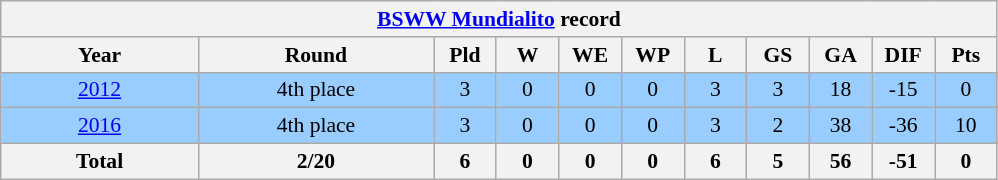<table class="wikitable" style="text-align: center;font-size:90%;">
<tr>
<th colspan=11><a href='#'>BSWW Mundialito</a> record</th>
</tr>
<tr>
<th width=125>Year</th>
<th width=150>Round</th>
<th width=35>Pld</th>
<th width=35>W</th>
<th width=35>WE</th>
<th width=35>WP</th>
<th width=35>L</th>
<th width=35>GS</th>
<th width=35>GA</th>
<th width=35>DIF</th>
<th width=35>Pts</th>
</tr>
<tr bgcolor=#9acdff>
<td> <a href='#'>2012</a></td>
<td>4th place</td>
<td>3</td>
<td>0</td>
<td>0</td>
<td>0</td>
<td>3</td>
<td>3</td>
<td>18</td>
<td>-15</td>
<td>0</td>
</tr>
<tr bgcolor=#9acdff>
<td> <a href='#'>2016</a></td>
<td>4th place</td>
<td>3</td>
<td>0</td>
<td>0</td>
<td>0</td>
<td>3</td>
<td>2</td>
<td>38</td>
<td>-36</td>
<td>10</td>
</tr>
<tr>
<th><strong>Total</strong></th>
<th>2/20</th>
<th>6</th>
<th>0</th>
<th>0</th>
<th>0</th>
<th>6</th>
<th>5</th>
<th>56</th>
<th>-51</th>
<th>0</th>
</tr>
</table>
